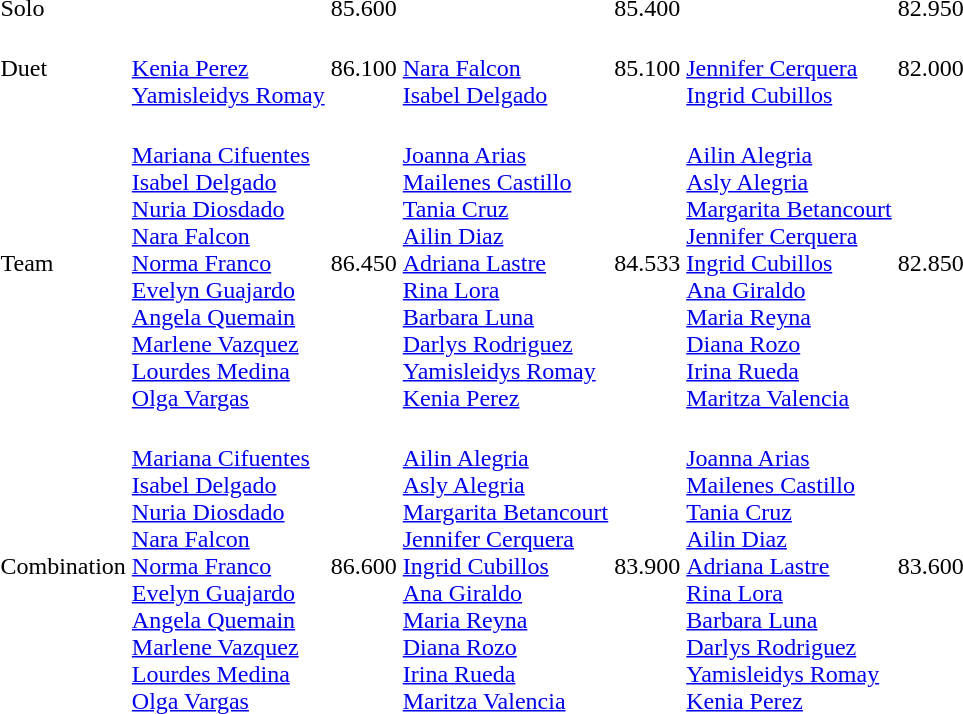<table>
<tr>
<td>Solo</td>
<td></td>
<td>85.600</td>
<td></td>
<td>85.400</td>
<td></td>
<td>82.950</td>
</tr>
<tr>
<td>Duet</td>
<td><br><a href='#'>Kenia Perez</a><br><a href='#'>Yamisleidys Romay</a></td>
<td>86.100</td>
<td><br><a href='#'>Nara Falcon</a><br><a href='#'>Isabel Delgado</a></td>
<td>85.100</td>
<td><br><a href='#'>Jennifer Cerquera</a><br><a href='#'>Ingrid Cubillos</a></td>
<td>82.000</td>
</tr>
<tr>
<td>Team</td>
<td><br><a href='#'>Mariana Cifuentes</a><br><a href='#'>Isabel Delgado</a><br><a href='#'>Nuria Diosdado</a><br><a href='#'>Nara Falcon</a><br><a href='#'>Norma Franco</a><br><a href='#'>Evelyn Guajardo</a><br><a href='#'>Angela Quemain</a><br><a href='#'>Marlene Vazquez</a><br><a href='#'>Lourdes Medina</a><br><a href='#'>Olga Vargas</a></td>
<td>86.450</td>
<td><br><a href='#'>Joanna Arias</a><br><a href='#'>Mailenes Castillo</a><br><a href='#'>Tania Cruz</a><br><a href='#'>Ailin Diaz</a><br><a href='#'>Adriana Lastre</a><br><a href='#'>Rina Lora</a><br><a href='#'>Barbara Luna</a><br><a href='#'>Darlys Rodriguez</a><br><a href='#'>Yamisleidys Romay</a><br><a href='#'>Kenia Perez</a></td>
<td>84.533</td>
<td><br><a href='#'>Ailin Alegria</a><br><a href='#'>Asly Alegria</a><br><a href='#'>Margarita Betancourt</a><br><a href='#'>Jennifer Cerquera</a><br><a href='#'>Ingrid Cubillos</a><br><a href='#'>Ana Giraldo</a><br><a href='#'>Maria Reyna</a><br><a href='#'>Diana Rozo</a><br><a href='#'>Irina Rueda</a><br><a href='#'>Maritza Valencia</a></td>
<td>82.850</td>
</tr>
<tr>
<td>Combination</td>
<td><br><a href='#'>Mariana Cifuentes</a><br><a href='#'>Isabel Delgado</a><br><a href='#'>Nuria Diosdado</a><br><a href='#'>Nara Falcon</a><br><a href='#'>Norma Franco</a><br><a href='#'>Evelyn Guajardo</a><br><a href='#'>Angela Quemain</a><br><a href='#'>Marlene Vazquez</a><br><a href='#'>Lourdes Medina</a><br><a href='#'>Olga Vargas</a></td>
<td>86.600</td>
<td><br><a href='#'>Ailin Alegria</a><br><a href='#'>Asly Alegria</a><br><a href='#'>Margarita Betancourt</a><br><a href='#'>Jennifer Cerquera</a><br><a href='#'>Ingrid Cubillos</a><br><a href='#'>Ana Giraldo</a><br><a href='#'>Maria Reyna</a><br><a href='#'>Diana Rozo</a><br><a href='#'>Irina Rueda</a><br><a href='#'>Maritza Valencia</a></td>
<td>83.900</td>
<td><br><a href='#'>Joanna Arias</a><br><a href='#'>Mailenes Castillo</a><br><a href='#'>Tania Cruz</a><br><a href='#'>Ailin Diaz</a><br><a href='#'>Adriana Lastre</a><br><a href='#'>Rina Lora</a><br><a href='#'>Barbara Luna</a><br><a href='#'>Darlys Rodriguez</a><br><a href='#'>Yamisleidys Romay</a><br><a href='#'>Kenia Perez</a></td>
<td>83.600</td>
</tr>
</table>
